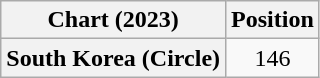<table class="wikitable plainrowheaders" style="text-align:center">
<tr>
<th scope="col">Chart (2023)</th>
<th scope="col">Position</th>
</tr>
<tr>
<th scope="row">South Korea (Circle)</th>
<td>146</td>
</tr>
</table>
